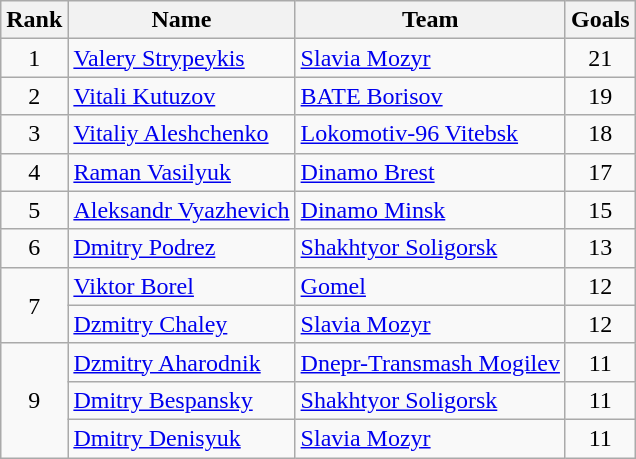<table class="wikitable" style="text-align:left">
<tr>
<th>Rank</th>
<th>Name</th>
<th>Team</th>
<th>Goals</th>
</tr>
<tr>
<td align="center">1</td>
<td> <a href='#'>Valery Strypeykis</a></td>
<td><a href='#'>Slavia Mozyr</a></td>
<td align="center">21</td>
</tr>
<tr>
<td align="center">2</td>
<td> <a href='#'>Vitali Kutuzov</a></td>
<td><a href='#'>BATE Borisov</a></td>
<td align="center">19</td>
</tr>
<tr>
<td align="center">3</td>
<td> <a href='#'>Vitaliy Aleshchenko</a></td>
<td><a href='#'>Lokomotiv-96 Vitebsk</a></td>
<td align="center">18</td>
</tr>
<tr>
<td align="center">4</td>
<td> <a href='#'>Raman Vasilyuk</a></td>
<td><a href='#'>Dinamo Brest</a></td>
<td align="center">17</td>
</tr>
<tr>
<td align="center">5</td>
<td> <a href='#'>Aleksandr Vyazhevich</a></td>
<td><a href='#'>Dinamo Minsk</a></td>
<td align="center">15</td>
</tr>
<tr>
<td align="center">6</td>
<td> <a href='#'>Dmitry Podrez</a></td>
<td><a href='#'>Shakhtyor Soligorsk</a></td>
<td align="center">13</td>
</tr>
<tr>
<td align="center" rowspan="2">7</td>
<td> <a href='#'>Viktor Borel</a></td>
<td><a href='#'>Gomel</a></td>
<td align="center">12</td>
</tr>
<tr>
<td> <a href='#'>Dzmitry Chaley</a></td>
<td><a href='#'>Slavia Mozyr</a></td>
<td align="center">12</td>
</tr>
<tr>
<td align="center" rowspan="3">9</td>
<td> <a href='#'>Dzmitry Aharodnik</a></td>
<td><a href='#'>Dnepr-Transmash Mogilev</a></td>
<td align="center">11</td>
</tr>
<tr>
<td> <a href='#'>Dmitry Bespansky</a></td>
<td><a href='#'>Shakhtyor Soligorsk</a></td>
<td align="center">11</td>
</tr>
<tr>
<td> <a href='#'>Dmitry Denisyuk</a></td>
<td><a href='#'>Slavia Mozyr</a></td>
<td align="center">11</td>
</tr>
</table>
